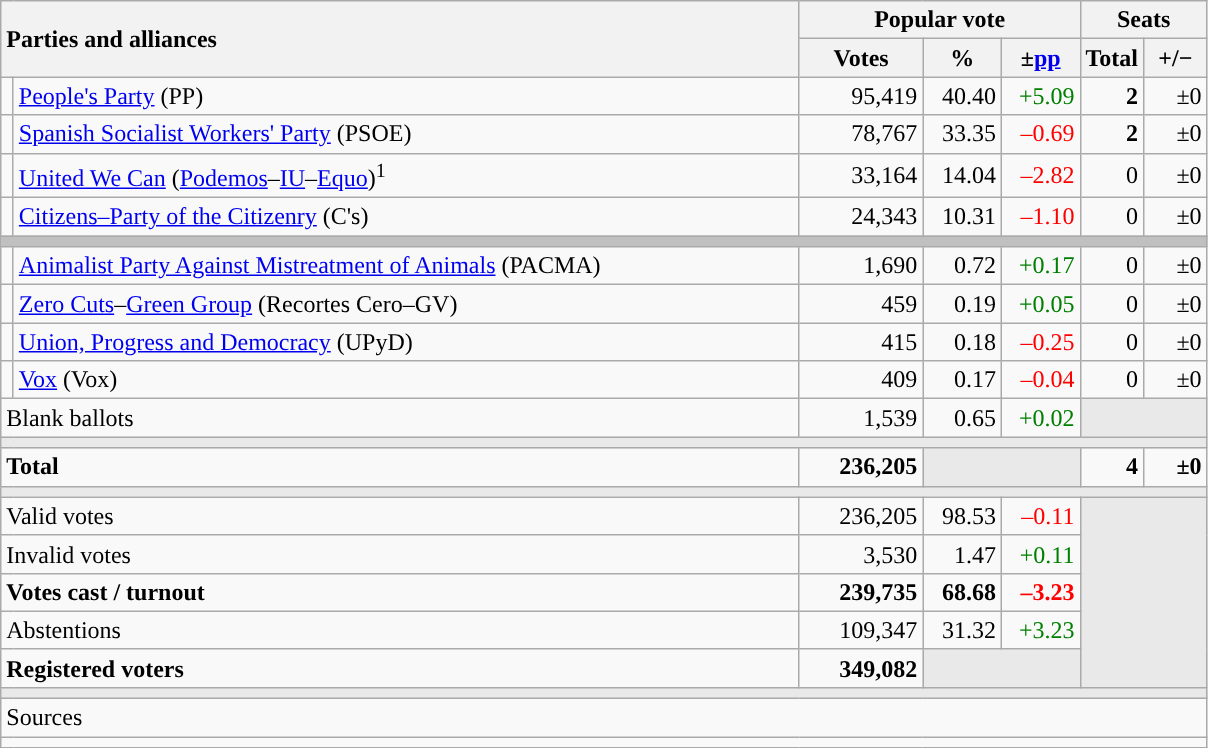<table class="wikitable" style="text-align:right;">
<tr>
<th style="text-align:left;" rowspan="2" colspan="2" width="525">Parties and alliances</th>
<th colspan="3">Popular vote</th>
<th colspan="2">Seats</th>
</tr>
<tr>
<th width="75">Votes</th>
<th width="45">%</th>
<th width="45">±<a href='#'>pp</a></th>
<th width="35">Total</th>
<th width="35">+/−</th>
</tr>
<tr>
<td width="1" style="color:inherit;background:"></td>
<td align="left"><a href='#'>People's Party</a> (PP)</td>
<td>95,419</td>
<td>40.40</td>
<td style="color:green;">+5.09</td>
<td><strong>2</strong></td>
<td>±0</td>
</tr>
<tr>
<td style="color:inherit;background:"></td>
<td align="left"><a href='#'>Spanish Socialist Workers' Party</a> (PSOE)</td>
<td>78,767</td>
<td>33.35</td>
<td style="color:red;">–0.69</td>
<td><strong>2</strong></td>
<td>±0</td>
</tr>
<tr>
<td style="color:inherit;background:"></td>
<td align="left"><a href='#'>United We Can</a> (<a href='#'>Podemos</a>–<a href='#'>IU</a>–<a href='#'>Equo</a>)<sup>1</sup></td>
<td>33,164</td>
<td>14.04</td>
<td style="color:red;">–2.82</td>
<td>0</td>
<td>±0</td>
</tr>
<tr>
<td style="color:inherit;background:"></td>
<td align="left"><a href='#'>Citizens–Party of the Citizenry</a> (C's)</td>
<td>24,343</td>
<td>10.31</td>
<td style="color:red;">–1.10</td>
<td>0</td>
<td>±0</td>
</tr>
<tr>
<td colspan="7" bgcolor="#C0C0C0"></td>
</tr>
<tr>
<td style="color:inherit;background:"></td>
<td align="left"><a href='#'>Animalist Party Against Mistreatment of Animals</a> (PACMA)</td>
<td>1,690</td>
<td>0.72</td>
<td style="color:green;">+0.17</td>
<td>0</td>
<td>±0</td>
</tr>
<tr>
<td style="color:inherit;background:"></td>
<td align="left"><a href='#'>Zero Cuts</a>–<a href='#'>Green Group</a> (Recortes Cero–GV)</td>
<td>459</td>
<td>0.19</td>
<td style="color:green;">+0.05</td>
<td>0</td>
<td>±0</td>
</tr>
<tr>
<td style="color:inherit;background:"></td>
<td align="left"><a href='#'>Union, Progress and Democracy</a> (UPyD)</td>
<td>415</td>
<td>0.18</td>
<td style="color:red;">–0.25</td>
<td>0</td>
<td>±0</td>
</tr>
<tr>
<td style="color:inherit;background:"></td>
<td align="left"><a href='#'>Vox</a> (Vox)</td>
<td>409</td>
<td>0.17</td>
<td style="color:red;">–0.04</td>
<td>0</td>
<td>±0</td>
</tr>
<tr>
<td align="left" colspan="2">Blank ballots</td>
<td>1,539</td>
<td>0.65</td>
<td style="color:green;">+0.02</td>
<td bgcolor="#E9E9E9" colspan="2"></td>
</tr>
<tr>
<td colspan="7" bgcolor="#E9E9E9"></td>
</tr>
<tr style="font-weight:bold;">
<td align="left" colspan="2">Total</td>
<td>236,205</td>
<td bgcolor="#E9E9E9" colspan="2"></td>
<td>4</td>
<td>±0</td>
</tr>
<tr>
<td colspan="7" bgcolor="#E9E9E9"></td>
</tr>
<tr>
<td align="left" colspan="2">Valid votes</td>
<td>236,205</td>
<td>98.53</td>
<td style="color:red;">–0.11</td>
<td bgcolor="#E9E9E9" colspan="2" rowspan="5"></td>
</tr>
<tr>
<td align="left" colspan="2">Invalid votes</td>
<td>3,530</td>
<td>1.47</td>
<td style="color:green;">+0.11</td>
</tr>
<tr style="font-weight:bold;">
<td align="left" colspan="2">Votes cast / turnout</td>
<td>239,735</td>
<td>68.68</td>
<td style="color:red;">–3.23</td>
</tr>
<tr>
<td align="left" colspan="2">Abstentions</td>
<td>109,347</td>
<td>31.32</td>
<td style="color:green;">+3.23</td>
</tr>
<tr style="font-weight:bold;">
<td align="left" colspan="2">Registered voters</td>
<td>349,082</td>
<td bgcolor="#E9E9E9" colspan="2"></td>
</tr>
<tr>
<td colspan="7" bgcolor="#E9E9E9"></td>
</tr>
<tr>
<td align="left" colspan="7">Sources</td>
</tr>
<tr>
<td colspan="7" style="text-align:left; max-width:790px;"></td>
</tr>
</table>
